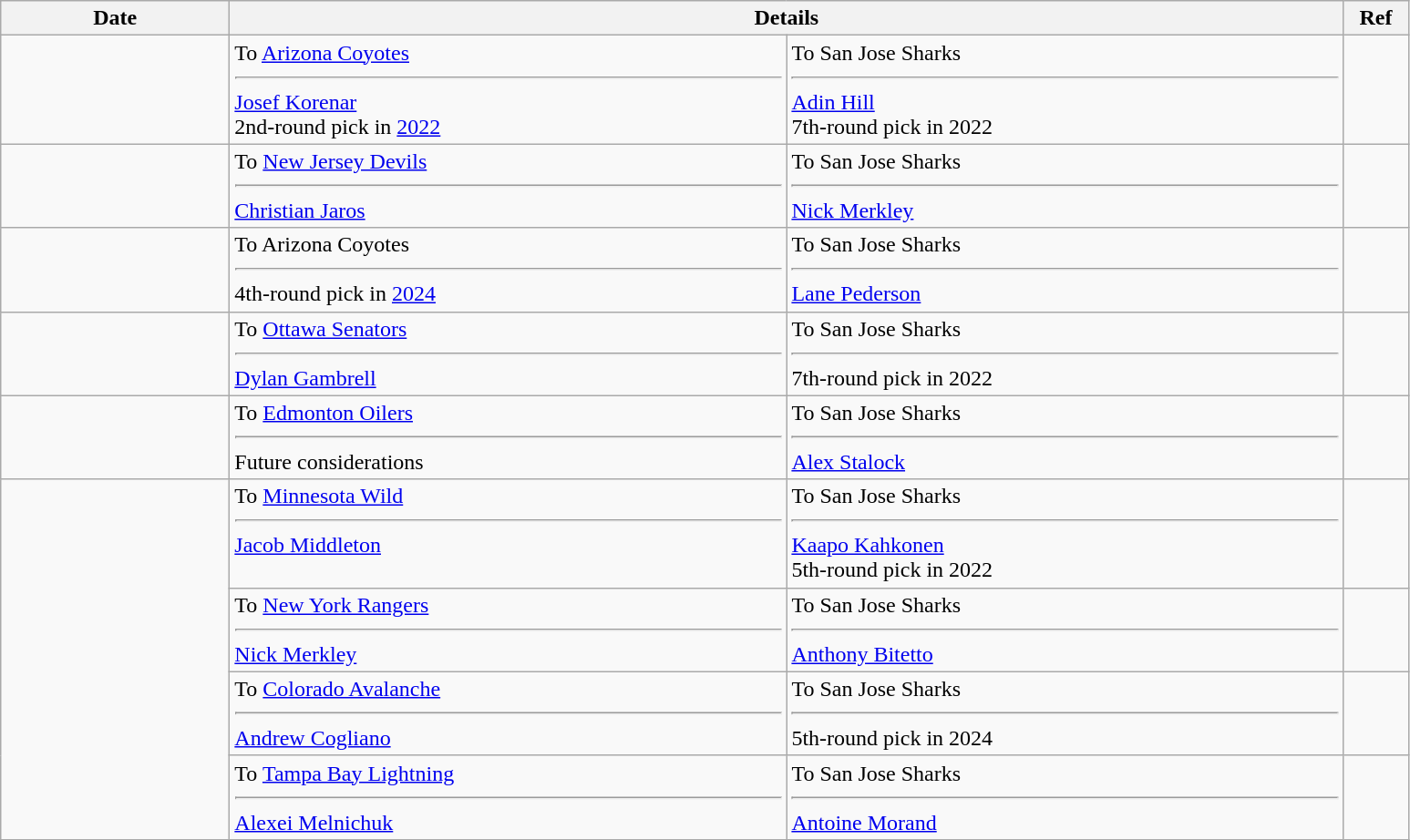<table class="wikitable">
<tr>
<th style="width: 10em;">Date</th>
<th colspan=2>Details</th>
<th style="width: 2.5em;">Ref</th>
</tr>
<tr>
<td></td>
<td style="width: 25em;" valign="top">To <a href='#'>Arizona Coyotes</a><hr><a href='#'>Josef Korenar</a><br>2nd-round pick in <a href='#'>2022</a></td>
<td style="width: 25em;" valign="top">To San Jose Sharks<hr><a href='#'>Adin Hill</a><br>7th-round pick in 2022</td>
<td></td>
</tr>
<tr>
<td></td>
<td valign="top">To <a href='#'>New Jersey Devils</a><hr><a href='#'>Christian Jaros</a></td>
<td valign="top">To San Jose Sharks<hr><a href='#'>Nick Merkley</a></td>
<td></td>
</tr>
<tr>
<td></td>
<td valign="top">To Arizona Coyotes<hr>4th-round pick in <a href='#'>2024</a></td>
<td valign="top">To San Jose Sharks<hr><a href='#'>Lane Pederson</a></td>
<td></td>
</tr>
<tr>
<td></td>
<td valign="top">To <a href='#'>Ottawa Senators</a><hr><a href='#'>Dylan Gambrell</a></td>
<td valign="top">To San Jose Sharks<hr>7th-round pick in 2022</td>
<td></td>
</tr>
<tr>
<td></td>
<td valign="top">To <a href='#'>Edmonton Oilers</a><hr>Future considerations</td>
<td valign="top">To San Jose Sharks<hr><a href='#'>Alex Stalock</a></td>
<td></td>
</tr>
<tr>
<td rowspan=4></td>
<td valign="top">To <a href='#'>Minnesota Wild</a><hr><a href='#'>Jacob Middleton</a></td>
<td valign="top">To San Jose Sharks<hr><a href='#'>Kaapo Kahkonen</a><br>5th-round pick in 2022</td>
<td></td>
</tr>
<tr>
<td valign="top">To <a href='#'>New York Rangers</a><hr><a href='#'>Nick Merkley</a></td>
<td valign="top">To San Jose Sharks<hr><a href='#'>Anthony Bitetto</a></td>
<td></td>
</tr>
<tr>
<td valign="top">To <a href='#'>Colorado Avalanche</a><hr><a href='#'>Andrew Cogliano</a></td>
<td valign="top">To San Jose Sharks<hr>5th-round pick in 2024</td>
<td></td>
</tr>
<tr>
<td valign="top">To <a href='#'>Tampa Bay Lightning</a><hr><a href='#'>Alexei Melnichuk</a></td>
<td valign="top">To San Jose Sharks<hr><a href='#'>Antoine Morand</a></td>
<td></td>
</tr>
</table>
